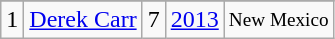<table class="wikitable">
<tr>
</tr>
<tr>
<td>1</td>
<td><a href='#'>Derek Carr</a></td>
<td><abbr>7</abbr></td>
<td><a href='#'>2013</a></td>
<td style="font-size:80%;">New Mexico</td>
</tr>
</table>
